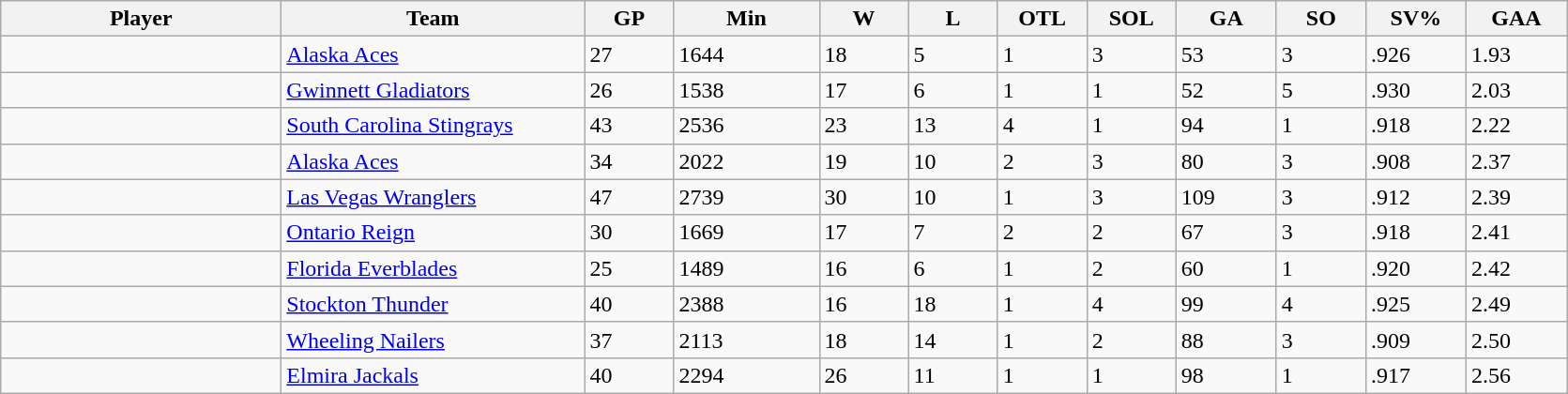<table class="wikitable sortable">
<tr>
<th style="width: 12em;">Player</th>
<th style="width: 13em;">Team</th>
<th style="width: 3.5em;">GP</th>
<th style="width: 6em;">Min</th>
<th style="width: 3.5em;">W</th>
<th style="width: 3.5em;">L</th>
<th style="width: 3.5em;">OTL</th>
<th style="width: 3.5em;">SOL</th>
<th style="width: 4em;">GA</th>
<th style="width: 3.5em;">SO</th>
<th style="width: 4em;">SV%</th>
<th style="width: 4em;">GAA</th>
</tr>
<tr>
<td></td>
<td><a href='#'>Alaska Aces</a></td>
<td>27</td>
<td>1644</td>
<td>18</td>
<td>5</td>
<td>1</td>
<td>3</td>
<td>53</td>
<td>3</td>
<td>.926</td>
<td>1.93</td>
</tr>
<tr>
<td></td>
<td><a href='#'>Gwinnett Gladiators</a></td>
<td>26</td>
<td>1538</td>
<td>17</td>
<td>6</td>
<td>1</td>
<td>1</td>
<td>52</td>
<td>5</td>
<td>.930</td>
<td>2.03</td>
</tr>
<tr>
<td></td>
<td><a href='#'>South Carolina Stingrays</a></td>
<td>43</td>
<td>2536</td>
<td>23</td>
<td>13</td>
<td>4</td>
<td>1</td>
<td>94</td>
<td>1</td>
<td>.918</td>
<td>2.22</td>
</tr>
<tr>
<td></td>
<td><a href='#'>Alaska Aces</a></td>
<td>34</td>
<td>2022</td>
<td>19</td>
<td>10</td>
<td>2</td>
<td>3</td>
<td>80</td>
<td>3</td>
<td>.908</td>
<td>2.37</td>
</tr>
<tr>
<td></td>
<td><a href='#'>Las Vegas Wranglers</a></td>
<td>47</td>
<td>2739</td>
<td>30</td>
<td>10</td>
<td>1</td>
<td>3</td>
<td>109</td>
<td>3</td>
<td>.912</td>
<td>2.39</td>
</tr>
<tr>
<td></td>
<td><a href='#'>Ontario Reign</a></td>
<td>30</td>
<td>1669</td>
<td>17</td>
<td>7</td>
<td>2</td>
<td>2</td>
<td>67</td>
<td>3</td>
<td>.918</td>
<td>2.41</td>
</tr>
<tr>
<td></td>
<td><a href='#'>Florida Everblades</a></td>
<td>25</td>
<td>1489</td>
<td>16</td>
<td>6</td>
<td>1</td>
<td>2</td>
<td>60</td>
<td>1</td>
<td>.920</td>
<td>2.42</td>
</tr>
<tr>
<td></td>
<td><a href='#'>Stockton Thunder</a></td>
<td>40</td>
<td>2388</td>
<td>16</td>
<td>18</td>
<td>1</td>
<td>4</td>
<td>99</td>
<td>4</td>
<td>.925</td>
<td>2.49</td>
</tr>
<tr>
<td></td>
<td><a href='#'>Wheeling Nailers</a></td>
<td>37</td>
<td>2113</td>
<td>18</td>
<td>14</td>
<td>1</td>
<td>2</td>
<td>88</td>
<td>3</td>
<td>.909</td>
<td>2.50</td>
</tr>
<tr>
<td></td>
<td><a href='#'>Elmira Jackals</a></td>
<td>40</td>
<td>2294</td>
<td>26</td>
<td>11</td>
<td>1</td>
<td>1</td>
<td>98</td>
<td>1</td>
<td>.917</td>
<td>2.56</td>
</tr>
</table>
